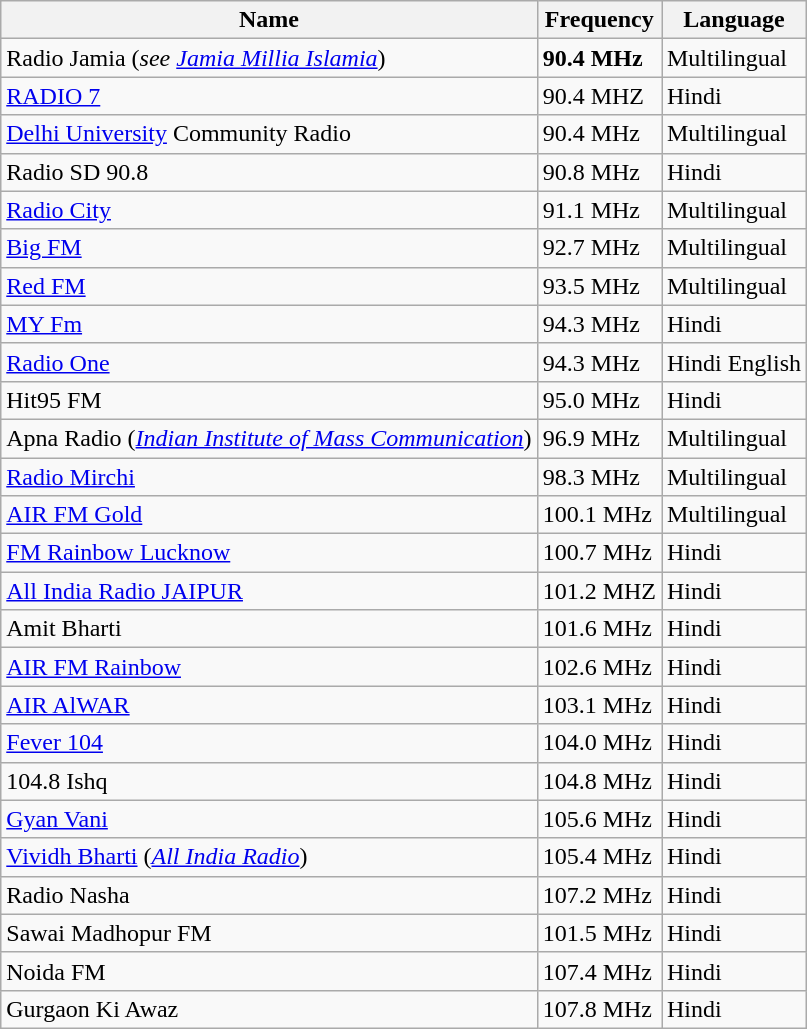<table class="wikitable">
<tr>
<th>Name</th>
<th>Frequency</th>
<th>Language</th>
</tr>
<tr>
<td>Radio Jamia (<em>see <a href='#'>Jamia Millia Islamia</a></em>)</td>
<td><strong>90.4 MHz</strong></td>
<td>Multilingual</td>
</tr>
<tr>
<td><a href='#'>RADIO 7</a></td>
<td>90.4 MHZ</td>
<td>Hindi</td>
</tr>
<tr>
<td><a href='#'>Delhi University</a> Community Radio</td>
<td>90.4 MHz</td>
<td>Multilingual</td>
</tr>
<tr>
<td>Radio SD 90.8</td>
<td>90.8 MHz</td>
<td>Hindi</td>
</tr>
<tr>
<td><a href='#'>Radio City</a></td>
<td>91.1 MHz</td>
<td>Multilingual</td>
</tr>
<tr>
<td><a href='#'>Big FM</a></td>
<td>92.7 MHz</td>
<td>Multilingual</td>
</tr>
<tr>
<td><a href='#'>Red FM</a></td>
<td>93.5 MHz</td>
<td>Multilingual</td>
</tr>
<tr>
<td><a href='#'>MY Fm</a></td>
<td>94.3 MHz</td>
<td>Hindi</td>
</tr>
<tr>
<td><a href='#'>Radio One</a></td>
<td>94.3 MHz</td>
<td>Hindi English</td>
</tr>
<tr>
<td>Hit95 FM</td>
<td>95.0 MHz</td>
<td>Hindi</td>
</tr>
<tr>
<td>Apna Radio (<em><a href='#'>Indian Institute of Mass Communication</a></em>)</td>
<td>96.9 MHz</td>
<td>Multilingual</td>
</tr>
<tr>
<td><a href='#'>Radio Mirchi</a></td>
<td>98.3 MHz</td>
<td>Multilingual</td>
</tr>
<tr>
<td><a href='#'>AIR FM Gold</a></td>
<td>100.1 MHz</td>
<td>Multilingual</td>
</tr>
<tr>
<td><a href='#'>FM Rainbow Lucknow</a></td>
<td>100.7 MHz</td>
<td>Hindi</td>
</tr>
<tr>
<td><a href='#'>All India Radio JAIPUR</a></td>
<td>101.2 MHZ</td>
<td>Hindi</td>
</tr>
<tr>
<td>Amit Bharti</td>
<td>101.6 MHz</td>
<td>Hindi</td>
</tr>
<tr>
<td><a href='#'>AIR FM Rainbow</a></td>
<td>102.6 MHz</td>
<td>Hindi</td>
</tr>
<tr>
<td><a href='#'>AIR AlWAR</a></td>
<td>103.1 MHz</td>
<td>Hindi</td>
</tr>
<tr>
<td><a href='#'>Fever 104</a></td>
<td>104.0 MHz</td>
<td>Hindi</td>
</tr>
<tr>
<td>104.8 Ishq</td>
<td>104.8 MHz</td>
<td>Hindi</td>
</tr>
<tr>
<td><a href='#'>Gyan Vani</a></td>
<td>105.6 MHz</td>
<td>Hindi</td>
</tr>
<tr>
<td><a href='#'>Vividh Bharti</a> (<em><a href='#'>All India Radio</a></em>)</td>
<td>105.4 MHz</td>
<td>Hindi</td>
</tr>
<tr>
<td>Radio Nasha</td>
<td>107.2 MHz</td>
<td>Hindi</td>
</tr>
<tr>
<td>Sawai Madhopur FM</td>
<td>101.5 MHz</td>
<td>Hindi</td>
</tr>
<tr>
<td>Noida FM</td>
<td>107.4 MHz</td>
<td>Hindi</td>
</tr>
<tr>
<td>Gurgaon Ki Awaz</td>
<td>107.8 MHz</td>
<td>Hindi</td>
</tr>
</table>
